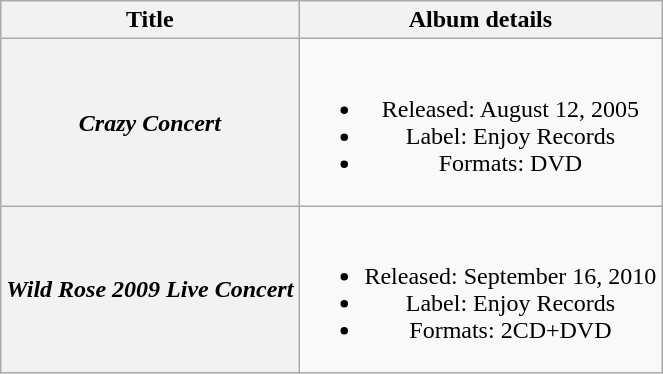<table class="wikitable plainrowheaders" style="text-align:center;">
<tr>
<th>Title</th>
<th>Album details</th>
</tr>
<tr>
<th scope="row"><em>Crazy Concert</em></th>
<td><br><ul><li>Released: August 12, 2005</li><li>Label: Enjoy Records</li><li>Formats: DVD</li></ul></td>
</tr>
<tr>
<th scope="row"><em>Wild Rose 2009 Live Concert</em></th>
<td><br><ul><li>Released: September 16, 2010</li><li>Label: Enjoy Records</li><li>Formats: 2CD+DVD</li></ul></td>
</tr>
</table>
